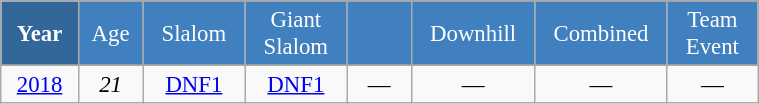<table class="wikitable" style="font-size:95%; text-align:center; border:grey solid 1px; border-collapse:collapse;" width="40%">
<tr style="background-color:#369; color:white;">
<td rowspan="2" colspan="1" width="4%"><strong>Year</strong></td>
</tr>
<tr style="background-color:#4180be; color:white;">
<td width="3%">Age</td>
<td width="5%">Slalom</td>
<td width="5%">Giant<br>Slalom</td>
<td width="5%"></td>
<td width="5%">Downhill</td>
<td width="5%">Combined</td>
<td width="5%">Team Event</td>
</tr>
<tr style="background-color:#8CB2D8; color:white;">
</tr>
<tr>
<td><a href='#'>2018</a></td>
<td><em>21</em></td>
<td><a href='#'>DNF1</a></td>
<td><a href='#'>DNF1</a></td>
<td>—</td>
<td>—</td>
<td>—</td>
<td>—</td>
</tr>
</table>
